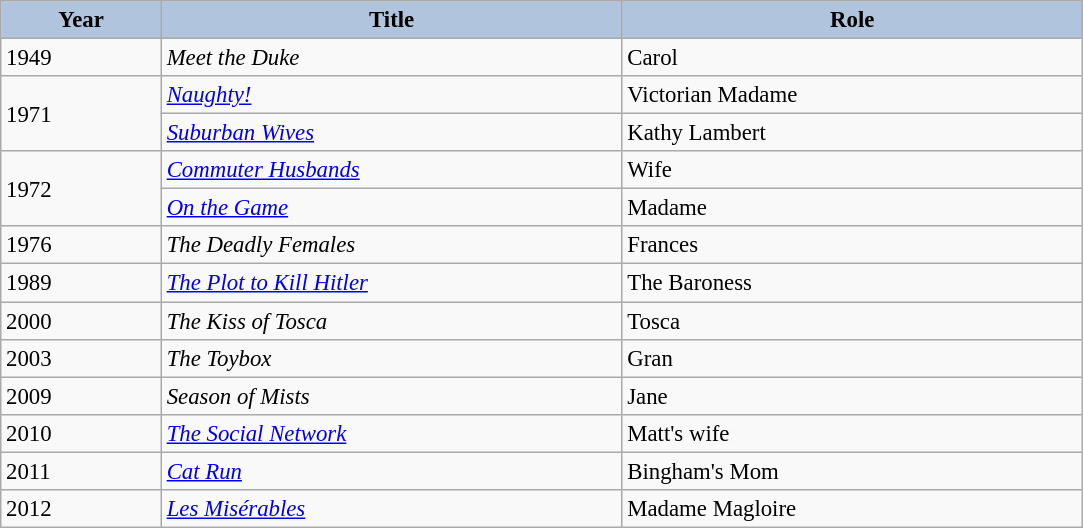<table class="wikitable" style="font-size: 95%;">
<tr>
<th style="background:#B0C4DE;" width="100">Year</th>
<th style="background:#B0C4DE;" width="300">Title</th>
<th style="background:#B0C4DE;" width="300">Role</th>
</tr>
<tr>
<td>1949</td>
<td><em>Meet the Duke</em></td>
<td>Carol</td>
</tr>
<tr>
<td rowspan="2">1971</td>
<td><em><a href='#'>Naughty!</a></em></td>
<td>Victorian Madame</td>
</tr>
<tr>
<td><em><a href='#'>Suburban Wives</a></em></td>
<td>Kathy Lambert</td>
</tr>
<tr>
<td rowspan="2">1972</td>
<td><em><a href='#'>Commuter Husbands</a></em></td>
<td>Wife</td>
</tr>
<tr>
<td><em><a href='#'>On the Game</a></em></td>
<td>Madame</td>
</tr>
<tr>
<td>1976</td>
<td><em>The Deadly Females</em></td>
<td>Frances</td>
</tr>
<tr>
<td>1989</td>
<td><em><a href='#'>The Plot to Kill Hitler</a></em></td>
<td>The Baroness</td>
</tr>
<tr>
<td>2000</td>
<td><em>The Kiss of Tosca</em></td>
<td>Tosca</td>
</tr>
<tr>
<td>2003</td>
<td><em>The Toybox</em></td>
<td>Gran</td>
</tr>
<tr>
<td>2009</td>
<td><em>Season of Mists</em></td>
<td>Jane</td>
</tr>
<tr>
<td>2010</td>
<td><em><a href='#'>The Social Network</a></em></td>
<td>Matt's wife</td>
</tr>
<tr>
<td>2011</td>
<td><em><a href='#'>Cat Run</a></em></td>
<td>Bingham's Mom</td>
</tr>
<tr>
<td>2012</td>
<td><em><a href='#'>Les Misérables</a></em></td>
<td>Madame Magloire</td>
</tr>
</table>
